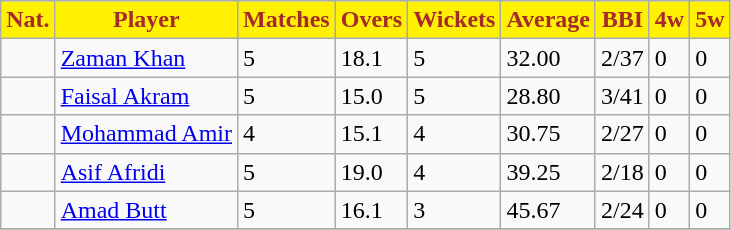<table class="wikitable sortable" style="font-size:100%">
<tr>
<th style="text-align:center; background:#FFF100; color:brown;">Nat.</th>
<th style="text-align:center; background:#FFF100; color:brown;">Player</th>
<th style="text-align:center; background:#FFF100; color:brown;">Matches</th>
<th style="text-align:center; background:#FFF100; color:brown;">Overs</th>
<th style="text-align:center; background:#FFF100; color:brown;">Wickets</th>
<th style="text-align:center; background:#FFF100; color:brown;">Average</th>
<th style="text-align:center; background:#FFF100; color:brown;">BBI</th>
<th style="text-align:center; background:#FFF100; color:brown;">4w</th>
<th style="text-align:center; background:#FFF100; color:brown;">5w</th>
</tr>
<tr>
<td></td>
<td><a href='#'>Zaman Khan</a></td>
<td>5</td>
<td>18.1</td>
<td>5</td>
<td>32.00</td>
<td>2/37</td>
<td>0</td>
<td>0</td>
</tr>
<tr>
<td></td>
<td><a href='#'>Faisal Akram</a></td>
<td>5</td>
<td>15.0</td>
<td>5</td>
<td>28.80</td>
<td>3/41</td>
<td>0</td>
<td>0</td>
</tr>
<tr>
<td></td>
<td><a href='#'>Mohammad Amir</a></td>
<td>4</td>
<td>15.1</td>
<td>4</td>
<td>30.75</td>
<td>2/27</td>
<td>0</td>
<td>0</td>
</tr>
<tr>
<td></td>
<td><a href='#'>Asif Afridi</a></td>
<td>5</td>
<td>19.0</td>
<td>4</td>
<td>39.25</td>
<td>2/18</td>
<td>0</td>
<td>0</td>
</tr>
<tr>
<td></td>
<td><a href='#'>Amad Butt</a></td>
<td>5</td>
<td>16.1</td>
<td>3</td>
<td>45.67</td>
<td>2/24</td>
<td>0</td>
<td>0</td>
</tr>
<tr>
</tr>
</table>
